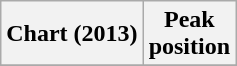<table class="wikitable plainrowheaders" style="text-align:center">
<tr>
<th scope="col">Chart (2013)</th>
<th scope="col">Peak<br>position</th>
</tr>
<tr>
</tr>
</table>
